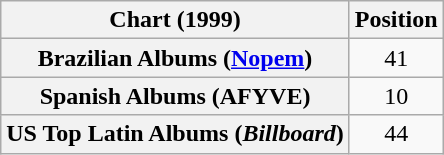<table class="wikitable plainrowheaders" style="text-align:center">
<tr>
<th>Chart (1999)</th>
<th>Position</th>
</tr>
<tr>
<th scope="row">Brazilian Albums (<a href='#'>Nopem</a>)</th>
<td>41</td>
</tr>
<tr>
<th scope="row">Spanish Albums (AFYVE)</th>
<td>10</td>
</tr>
<tr>
<th scope="row">US Top Latin Albums (<em>Billboard</em>)</th>
<td>44</td>
</tr>
</table>
